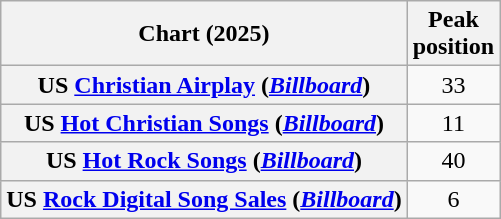<table class="wikitable sortable plainrowheaders" style="text-align:center">
<tr>
<th scope="col">Chart (2025)</th>
<th scope="col">Peak<br>position</th>
</tr>
<tr>
<th scope="row">US <a href='#'>Christian Airplay</a> (<em><a href='#'>Billboard</a></em>)</th>
<td>33</td>
</tr>
<tr>
<th scope="row">US <a href='#'>Hot Christian Songs</a> (<em><a href='#'>Billboard</a></em>)</th>
<td>11</td>
</tr>
<tr>
<th scope="row">US <a href='#'>Hot Rock Songs</a> (<em><a href='#'>Billboard</a></em>)</th>
<td>40</td>
</tr>
<tr>
<th scope="row">US <a href='#'>Rock Digital Song Sales</a> (<em><a href='#'>Billboard</a></em>)</th>
<td>6</td>
</tr>
</table>
